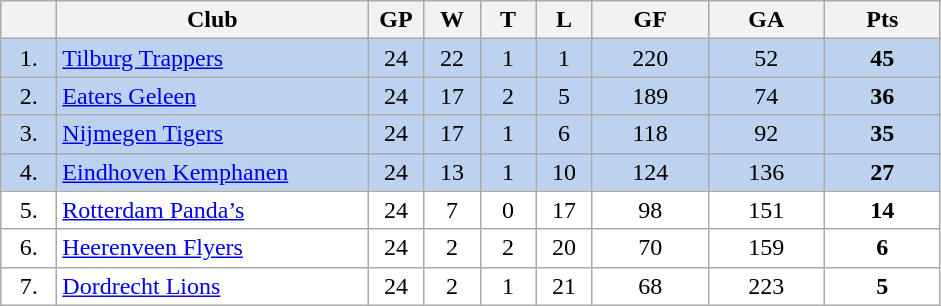<table class="wikitable">
<tr>
<th width="30"></th>
<th width="200">Club</th>
<th width="30">GP</th>
<th width="30">W</th>
<th width="30">T</th>
<th width="30">L</th>
<th width="70">GF</th>
<th width="70">GA</th>
<th width="70">Pts</th>
</tr>
<tr bgcolor="#BCD2EE" align="center">
<td>1.</td>
<td align="left"><a href='#'>Tilburg Trappers</a></td>
<td>24</td>
<td>22</td>
<td>1</td>
<td>1</td>
<td>220</td>
<td>52</td>
<td><strong>45</strong></td>
</tr>
<tr bgcolor="#BCD2EE" align="center">
<td>2.</td>
<td align="left"><a href='#'>Eaters Geleen</a></td>
<td>24</td>
<td>17</td>
<td>2</td>
<td>5</td>
<td>189</td>
<td>74</td>
<td><strong>36</strong></td>
</tr>
<tr bgcolor="#BCD2EE" align="center">
<td>3.</td>
<td align="left"><a href='#'>Nijmegen Tigers</a></td>
<td>24</td>
<td>17</td>
<td>1</td>
<td>6</td>
<td>118</td>
<td>92</td>
<td><strong>35</strong></td>
</tr>
<tr bgcolor="#BCD2EE" align="center">
<td>4.</td>
<td align="left"><a href='#'>Eindhoven Kemphanen</a></td>
<td>24</td>
<td>13</td>
<td>1</td>
<td>10</td>
<td>124</td>
<td>136</td>
<td><strong>27</strong></td>
</tr>
<tr bgcolor="#FFFFFF" align="center">
<td>5.</td>
<td align="left"><a href='#'>Rotterdam Panda’s</a></td>
<td>24</td>
<td>7</td>
<td>0</td>
<td>17</td>
<td>98</td>
<td>151</td>
<td><strong>14</strong></td>
</tr>
<tr bgcolor="#FFFFFF" align="center">
<td>6.</td>
<td align="left"><a href='#'>Heerenveen Flyers</a></td>
<td>24</td>
<td>2</td>
<td>2</td>
<td>20</td>
<td>70</td>
<td>159</td>
<td><strong>6</strong></td>
</tr>
<tr bgcolor="#FFFFFF" align="center">
<td>7.</td>
<td align="left"><a href='#'>Dordrecht Lions</a></td>
<td>24</td>
<td>2</td>
<td>1</td>
<td>21</td>
<td>68</td>
<td>223</td>
<td><strong>5</strong></td>
</tr>
</table>
